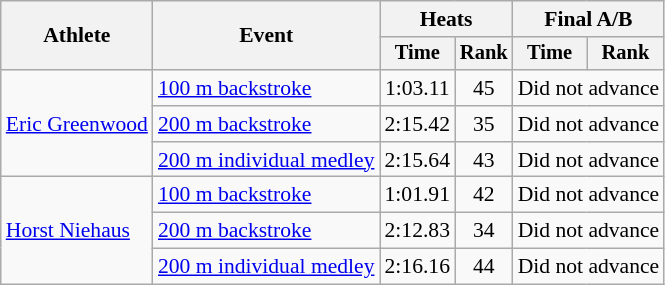<table class="wikitable" style="font-size:90%">
<tr>
<th rowspan="2">Athlete</th>
<th rowspan="2">Event</th>
<th colspan=2>Heats</th>
<th colspan=2>Final A/B</th>
</tr>
<tr style="font-size:95%">
<th>Time</th>
<th>Rank</th>
<th>Time</th>
<th>Rank</th>
</tr>
<tr align=center>
<td align=left rowspan=3><a href='#'>Eric Greenwood</a></td>
<td align=left><a href='#'>100 m backstroke</a></td>
<td>1:03.11</td>
<td>45</td>
<td colspan=2>Did not advance</td>
</tr>
<tr align=center>
<td align=left><a href='#'>200 m backstroke</a></td>
<td>2:15.42</td>
<td>35</td>
<td colspan=2>Did not advance</td>
</tr>
<tr align=center>
<td align=left><a href='#'>200 m individual medley</a></td>
<td>2:15.64</td>
<td>43</td>
<td colspan=2>Did not advance</td>
</tr>
<tr align=center>
<td align=left rowspan=3><a href='#'>Horst Niehaus</a></td>
<td align=left><a href='#'>100 m backstroke</a></td>
<td>1:01.91</td>
<td>42</td>
<td colspan=2>Did not advance</td>
</tr>
<tr align=center>
<td align=left><a href='#'>200 m backstroke</a></td>
<td>2:12.83</td>
<td>34</td>
<td colspan=2>Did not advance</td>
</tr>
<tr align=center>
<td align=left><a href='#'>200 m individual medley</a></td>
<td>2:16.16</td>
<td>44</td>
<td colspan=2>Did not advance</td>
</tr>
</table>
